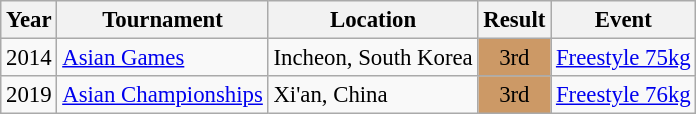<table class="wikitable" style="font-size:95%;">
<tr>
<th>Year</th>
<th>Tournament</th>
<th>Location</th>
<th>Result</th>
<th>Event</th>
</tr>
<tr>
<td>2014</td>
<td><a href='#'>Asian Games</a></td>
<td>Incheon, South Korea</td>
<td align="center" bgcolor="cc9966">3rd</td>
<td><a href='#'>Freestyle 75kg</a></td>
</tr>
<tr>
<td>2019</td>
<td><a href='#'>Asian Championships</a></td>
<td>Xi'an, China</td>
<td align="center" bgcolor="cc9966">3rd</td>
<td><a href='#'>Freestyle 76kg</a></td>
</tr>
</table>
